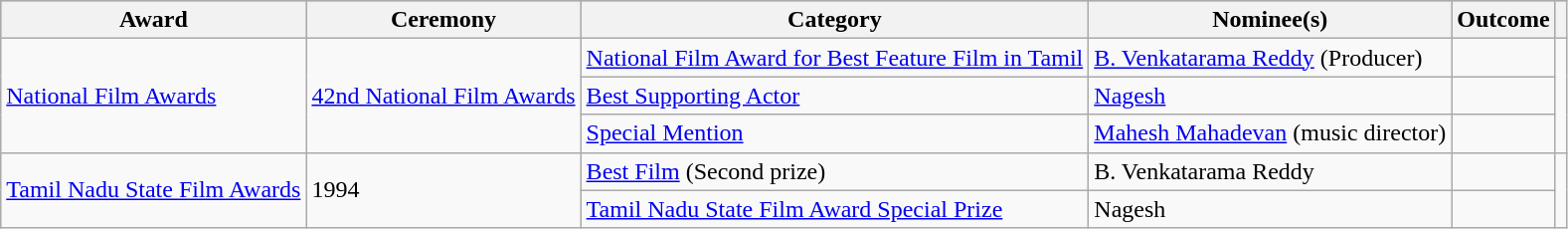<table class="wikitable">
<tr style="background:#b0c4de; text-align:center;">
<th>Award</th>
<th>Ceremony</th>
<th>Category</th>
<th>Nominee(s)</th>
<th>Outcome</th>
<th></th>
</tr>
<tr>
<td rowspan="3"><a href='#'>National Film Awards</a></td>
<td rowspan="3"><a href='#'>42nd National Film Awards</a></td>
<td><a href='#'>National Film Award for Best Feature Film in Tamil</a></td>
<td><a href='#'>B. Venkatarama Reddy</a> (Producer)</td>
<td></td>
<td rowspan="3" style="text-align:center;"></td>
</tr>
<tr>
<td><a href='#'>Best Supporting Actor</a></td>
<td><a href='#'>Nagesh</a></td>
<td></td>
</tr>
<tr>
<td><a href='#'>Special Mention</a></td>
<td><a href='#'>Mahesh Mahadevan</a> (music director)</td>
<td></td>
</tr>
<tr>
<td rowspan="2"><a href='#'>Tamil Nadu State Film Awards</a></td>
<td rowspan="2">1994</td>
<td><a href='#'>Best Film</a> (Second prize)</td>
<td>B. Venkatarama Reddy</td>
<td></td>
<td rowspan="2" style="text-align:center;"></td>
</tr>
<tr>
<td><a href='#'>Tamil Nadu State Film Award Special Prize</a></td>
<td>Nagesh</td>
<td></td>
</tr>
</table>
